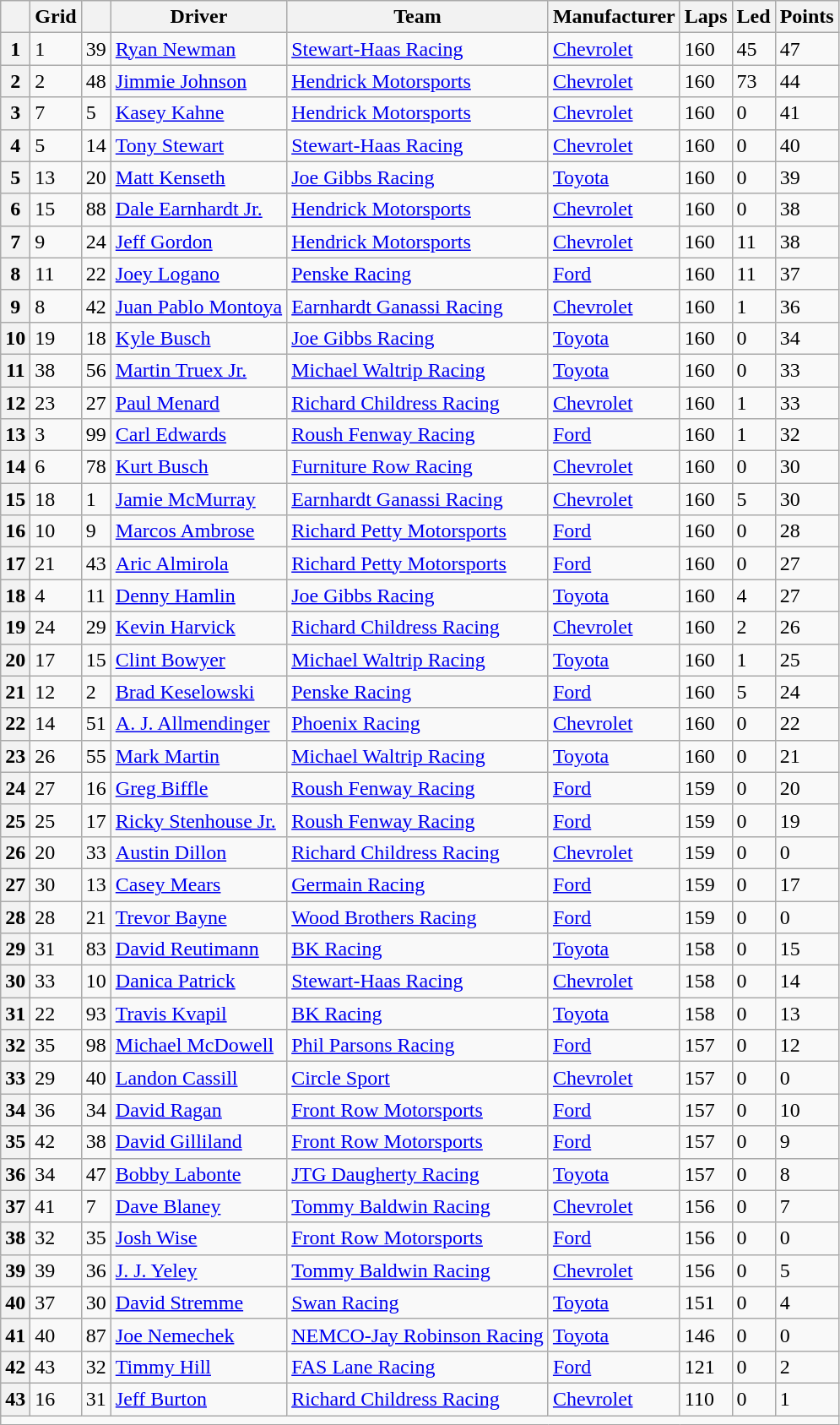<table class="wikitable sortable" border="1">
<tr>
<th></th>
<th>Grid</th>
<th></th>
<th>Driver</th>
<th>Team</th>
<th>Manufacturer</th>
<th>Laps</th>
<th>Led</th>
<th>Points</th>
</tr>
<tr>
<th>1</th>
<td>1</td>
<td>39</td>
<td><a href='#'>Ryan Newman</a></td>
<td><a href='#'>Stewart-Haas Racing</a></td>
<td><a href='#'>Chevrolet</a></td>
<td>160</td>
<td>45</td>
<td>47</td>
</tr>
<tr>
<th>2</th>
<td>2</td>
<td>48</td>
<td><a href='#'>Jimmie Johnson</a></td>
<td><a href='#'>Hendrick Motorsports</a></td>
<td><a href='#'>Chevrolet</a></td>
<td>160</td>
<td>73</td>
<td>44</td>
</tr>
<tr>
<th>3</th>
<td>7</td>
<td>5</td>
<td><a href='#'>Kasey Kahne</a></td>
<td><a href='#'>Hendrick Motorsports</a></td>
<td><a href='#'>Chevrolet</a></td>
<td>160</td>
<td>0</td>
<td>41</td>
</tr>
<tr>
<th>4</th>
<td>5</td>
<td>14</td>
<td><a href='#'>Tony Stewart</a></td>
<td><a href='#'>Stewart-Haas Racing</a></td>
<td><a href='#'>Chevrolet</a></td>
<td>160</td>
<td>0</td>
<td>40</td>
</tr>
<tr>
<th>5</th>
<td>13</td>
<td>20</td>
<td><a href='#'>Matt Kenseth</a></td>
<td><a href='#'>Joe Gibbs Racing</a></td>
<td><a href='#'>Toyota</a></td>
<td>160</td>
<td>0</td>
<td>39</td>
</tr>
<tr>
<th>6</th>
<td>15</td>
<td>88</td>
<td><a href='#'>Dale Earnhardt Jr.</a></td>
<td><a href='#'>Hendrick Motorsports</a></td>
<td><a href='#'>Chevrolet</a></td>
<td>160</td>
<td>0</td>
<td>38</td>
</tr>
<tr>
<th>7</th>
<td>9</td>
<td>24</td>
<td><a href='#'>Jeff Gordon</a></td>
<td><a href='#'>Hendrick Motorsports</a></td>
<td><a href='#'>Chevrolet</a></td>
<td>160</td>
<td>11</td>
<td>38</td>
</tr>
<tr>
<th>8</th>
<td>11</td>
<td>22</td>
<td><a href='#'>Joey Logano</a></td>
<td><a href='#'>Penske Racing</a></td>
<td><a href='#'>Ford</a></td>
<td>160</td>
<td>11</td>
<td>37</td>
</tr>
<tr>
<th>9</th>
<td>8</td>
<td>42</td>
<td><a href='#'>Juan Pablo Montoya</a></td>
<td><a href='#'>Earnhardt Ganassi Racing</a></td>
<td><a href='#'>Chevrolet</a></td>
<td>160</td>
<td>1</td>
<td>36</td>
</tr>
<tr>
<th>10</th>
<td>19</td>
<td>18</td>
<td><a href='#'>Kyle Busch</a></td>
<td><a href='#'>Joe Gibbs Racing</a></td>
<td><a href='#'>Toyota</a></td>
<td>160</td>
<td>0</td>
<td>34</td>
</tr>
<tr>
<th>11</th>
<td>38</td>
<td>56</td>
<td><a href='#'>Martin Truex Jr.</a></td>
<td><a href='#'>Michael Waltrip Racing</a></td>
<td><a href='#'>Toyota</a></td>
<td>160</td>
<td>0</td>
<td>33</td>
</tr>
<tr>
<th>12</th>
<td>23</td>
<td>27</td>
<td><a href='#'>Paul Menard</a></td>
<td><a href='#'>Richard Childress Racing</a></td>
<td><a href='#'>Chevrolet</a></td>
<td>160</td>
<td>1</td>
<td>33</td>
</tr>
<tr>
<th>13</th>
<td>3</td>
<td>99</td>
<td><a href='#'>Carl Edwards</a></td>
<td><a href='#'>Roush Fenway Racing</a></td>
<td><a href='#'>Ford</a></td>
<td>160</td>
<td>1</td>
<td>32</td>
</tr>
<tr>
<th>14</th>
<td>6</td>
<td>78</td>
<td><a href='#'>Kurt Busch</a></td>
<td><a href='#'>Furniture Row Racing</a></td>
<td><a href='#'>Chevrolet</a></td>
<td>160</td>
<td>0</td>
<td>30</td>
</tr>
<tr>
<th>15</th>
<td>18</td>
<td>1</td>
<td><a href='#'>Jamie McMurray</a></td>
<td><a href='#'>Earnhardt Ganassi Racing</a></td>
<td><a href='#'>Chevrolet</a></td>
<td>160</td>
<td>5</td>
<td>30</td>
</tr>
<tr>
<th>16</th>
<td>10</td>
<td>9</td>
<td><a href='#'>Marcos Ambrose</a></td>
<td><a href='#'>Richard Petty Motorsports</a></td>
<td><a href='#'>Ford</a></td>
<td>160</td>
<td>0</td>
<td>28</td>
</tr>
<tr>
<th>17</th>
<td>21</td>
<td>43</td>
<td><a href='#'>Aric Almirola</a></td>
<td><a href='#'>Richard Petty Motorsports</a></td>
<td><a href='#'>Ford</a></td>
<td>160</td>
<td>0</td>
<td>27</td>
</tr>
<tr>
<th>18</th>
<td>4</td>
<td>11</td>
<td><a href='#'>Denny Hamlin</a></td>
<td><a href='#'>Joe Gibbs Racing</a></td>
<td><a href='#'>Toyota</a></td>
<td>160</td>
<td>4</td>
<td>27</td>
</tr>
<tr>
<th>19</th>
<td>24</td>
<td>29</td>
<td><a href='#'>Kevin Harvick</a></td>
<td><a href='#'>Richard Childress Racing</a></td>
<td><a href='#'>Chevrolet</a></td>
<td>160</td>
<td>2</td>
<td>26</td>
</tr>
<tr>
<th>20</th>
<td>17</td>
<td>15</td>
<td><a href='#'>Clint Bowyer</a></td>
<td><a href='#'>Michael Waltrip Racing</a></td>
<td><a href='#'>Toyota</a></td>
<td>160</td>
<td>1</td>
<td>25</td>
</tr>
<tr>
<th>21</th>
<td>12</td>
<td>2</td>
<td><a href='#'>Brad Keselowski</a></td>
<td><a href='#'>Penske Racing</a></td>
<td><a href='#'>Ford</a></td>
<td>160</td>
<td>5</td>
<td>24</td>
</tr>
<tr>
<th>22</th>
<td>14</td>
<td>51</td>
<td><a href='#'>A. J. Allmendinger</a></td>
<td><a href='#'>Phoenix Racing</a></td>
<td><a href='#'>Chevrolet</a></td>
<td>160</td>
<td>0</td>
<td>22</td>
</tr>
<tr>
<th>23</th>
<td>26</td>
<td>55</td>
<td><a href='#'>Mark Martin</a></td>
<td><a href='#'>Michael Waltrip Racing</a></td>
<td><a href='#'>Toyota</a></td>
<td>160</td>
<td>0</td>
<td>21</td>
</tr>
<tr>
<th>24</th>
<td>27</td>
<td>16</td>
<td><a href='#'>Greg Biffle</a></td>
<td><a href='#'>Roush Fenway Racing</a></td>
<td><a href='#'>Ford</a></td>
<td>159</td>
<td>0</td>
<td>20</td>
</tr>
<tr>
<th>25</th>
<td>25</td>
<td>17</td>
<td><a href='#'>Ricky Stenhouse Jr.</a></td>
<td><a href='#'>Roush Fenway Racing</a></td>
<td><a href='#'>Ford</a></td>
<td>159</td>
<td>0</td>
<td>19</td>
</tr>
<tr>
<th>26</th>
<td>20</td>
<td>33</td>
<td><a href='#'>Austin Dillon</a></td>
<td><a href='#'>Richard Childress Racing</a></td>
<td><a href='#'>Chevrolet</a></td>
<td>159</td>
<td>0</td>
<td>0</td>
</tr>
<tr>
<th>27</th>
<td>30</td>
<td>13</td>
<td><a href='#'>Casey Mears</a></td>
<td><a href='#'>Germain Racing</a></td>
<td><a href='#'>Ford</a></td>
<td>159</td>
<td>0</td>
<td>17</td>
</tr>
<tr>
<th>28</th>
<td>28</td>
<td>21</td>
<td><a href='#'>Trevor Bayne</a></td>
<td><a href='#'>Wood Brothers Racing</a></td>
<td><a href='#'>Ford</a></td>
<td>159</td>
<td>0</td>
<td>0</td>
</tr>
<tr>
<th>29</th>
<td>31</td>
<td>83</td>
<td><a href='#'>David Reutimann</a></td>
<td><a href='#'>BK Racing</a></td>
<td><a href='#'>Toyota</a></td>
<td>158</td>
<td>0</td>
<td>15</td>
</tr>
<tr>
<th>30</th>
<td>33</td>
<td>10</td>
<td><a href='#'>Danica Patrick</a></td>
<td><a href='#'>Stewart-Haas Racing</a></td>
<td><a href='#'>Chevrolet</a></td>
<td>158</td>
<td>0</td>
<td>14</td>
</tr>
<tr>
<th>31</th>
<td>22</td>
<td>93</td>
<td><a href='#'>Travis Kvapil</a></td>
<td><a href='#'>BK Racing</a></td>
<td><a href='#'>Toyota</a></td>
<td>158</td>
<td>0</td>
<td>13</td>
</tr>
<tr>
<th>32</th>
<td>35</td>
<td>98</td>
<td><a href='#'>Michael McDowell</a></td>
<td><a href='#'>Phil Parsons Racing</a></td>
<td><a href='#'>Ford</a></td>
<td>157</td>
<td>0</td>
<td>12</td>
</tr>
<tr>
<th>33</th>
<td>29</td>
<td>40</td>
<td><a href='#'>Landon Cassill</a></td>
<td><a href='#'>Circle Sport</a></td>
<td><a href='#'>Chevrolet</a></td>
<td>157</td>
<td>0</td>
<td>0</td>
</tr>
<tr>
<th>34</th>
<td>36</td>
<td>34</td>
<td><a href='#'>David Ragan</a></td>
<td><a href='#'>Front Row Motorsports</a></td>
<td><a href='#'>Ford</a></td>
<td>157</td>
<td>0</td>
<td>10</td>
</tr>
<tr>
<th>35</th>
<td>42</td>
<td>38</td>
<td><a href='#'>David Gilliland</a></td>
<td><a href='#'>Front Row Motorsports</a></td>
<td><a href='#'>Ford</a></td>
<td>157</td>
<td>0</td>
<td>9</td>
</tr>
<tr>
<th>36</th>
<td>34</td>
<td>47</td>
<td><a href='#'>Bobby Labonte</a></td>
<td><a href='#'>JTG Daugherty Racing</a></td>
<td><a href='#'>Toyota</a></td>
<td>157</td>
<td>0</td>
<td>8</td>
</tr>
<tr>
<th>37</th>
<td>41</td>
<td>7</td>
<td><a href='#'>Dave Blaney</a></td>
<td><a href='#'>Tommy Baldwin Racing</a></td>
<td><a href='#'>Chevrolet</a></td>
<td>156</td>
<td>0</td>
<td>7</td>
</tr>
<tr>
<th>38</th>
<td>32</td>
<td>35</td>
<td><a href='#'>Josh Wise</a></td>
<td><a href='#'>Front Row Motorsports</a></td>
<td><a href='#'>Ford</a></td>
<td>156</td>
<td>0</td>
<td>0</td>
</tr>
<tr>
<th>39</th>
<td>39</td>
<td>36</td>
<td><a href='#'>J. J. Yeley</a></td>
<td><a href='#'>Tommy Baldwin Racing</a></td>
<td><a href='#'>Chevrolet</a></td>
<td>156</td>
<td>0</td>
<td>5</td>
</tr>
<tr>
<th>40</th>
<td>37</td>
<td>30</td>
<td><a href='#'>David Stremme</a></td>
<td><a href='#'>Swan Racing</a></td>
<td><a href='#'>Toyota</a></td>
<td>151</td>
<td>0</td>
<td>4</td>
</tr>
<tr>
<th>41</th>
<td>40</td>
<td>87</td>
<td><a href='#'>Joe Nemechek</a></td>
<td><a href='#'>NEMCO-Jay Robinson Racing</a></td>
<td><a href='#'>Toyota</a></td>
<td>146</td>
<td>0</td>
<td>0</td>
</tr>
<tr>
<th>42</th>
<td>43</td>
<td>32</td>
<td><a href='#'>Timmy Hill</a></td>
<td><a href='#'>FAS Lane Racing</a></td>
<td><a href='#'>Ford</a></td>
<td>121</td>
<td>0</td>
<td>2</td>
</tr>
<tr>
<th>43</th>
<td>16</td>
<td>31</td>
<td><a href='#'>Jeff Burton</a></td>
<td><a href='#'>Richard Childress Racing</a></td>
<td><a href='#'>Chevrolet</a></td>
<td>110</td>
<td>0</td>
<td>1</td>
</tr>
<tr class="sortbottom">
<td colspan="9"></td>
</tr>
</table>
